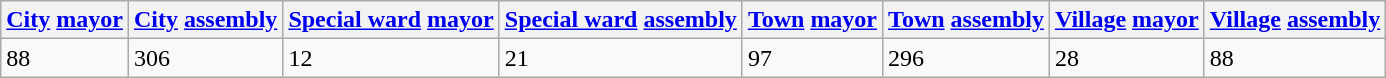<table class="wikitable">
<tr>
<th><a href='#'>City</a> <a href='#'>mayor</a></th>
<th><a href='#'>City</a> <a href='#'>assembly</a></th>
<th><a href='#'>Special ward</a> <a href='#'>mayor</a></th>
<th><a href='#'>Special ward</a> <a href='#'>assembly</a></th>
<th><a href='#'>Town</a> <a href='#'>mayor</a></th>
<th><a href='#'>Town</a> <a href='#'>assembly</a></th>
<th><a href='#'>Village</a> <a href='#'>mayor</a></th>
<th><a href='#'>Village</a> <a href='#'>assembly</a></th>
</tr>
<tr>
<td>88</td>
<td>306</td>
<td>12</td>
<td>21</td>
<td>97</td>
<td>296</td>
<td>28</td>
<td>88</td>
</tr>
</table>
